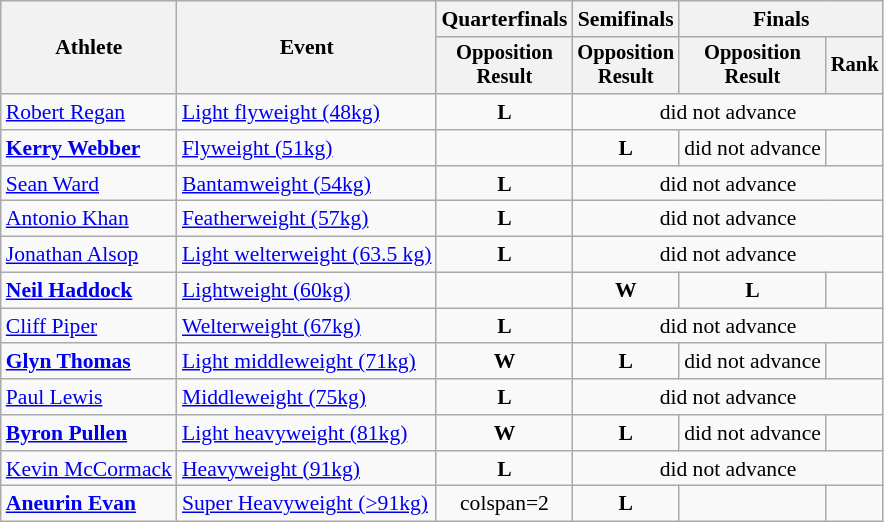<table class="wikitable" style="font-size:90%; text-align:center">
<tr>
<th rowspan=2>Athlete</th>
<th rowspan=2>Event</th>
<th>Quarterfinals</th>
<th>Semifinals</th>
<th colspan=2>Finals</th>
</tr>
<tr style="font-size:95%">
<th>Opposition<br>Result</th>
<th>Opposition<br>Result</th>
<th>Opposition<br>Result</th>
<th>Rank</th>
</tr>
<tr>
<td align=left><a href='#'>Robert Regan</a></td>
<td align=left><a href='#'>Light flyweight (48kg)</a></td>
<td> <strong>L</strong></td>
<td colspan=3>did not advance</td>
</tr>
<tr>
<td align=left><strong><a href='#'>Kerry Webber</a></strong></td>
<td align=left><a href='#'>Flyweight (51kg)</a></td>
<td></td>
<td> <strong>L</strong></td>
<td>did not advance</td>
<td></td>
</tr>
<tr>
<td align=left><a href='#'>Sean Ward</a></td>
<td align=left><a href='#'>Bantamweight (54kg)</a></td>
<td> <strong>L</strong></td>
<td colspan=3>did not advance</td>
</tr>
<tr>
<td align=left><a href='#'>Antonio Khan</a></td>
<td align=left><a href='#'>Featherweight (57kg)</a></td>
<td> <strong>L</strong></td>
<td colspan=3>did not advance</td>
</tr>
<tr>
<td align=left><a href='#'>Jonathan Alsop</a></td>
<td align=left><a href='#'>Light welterweight (63.5 kg)</a></td>
<td> <strong>L</strong></td>
<td colspan=3>did not advance</td>
</tr>
<tr>
<td align=left><strong><a href='#'>Neil Haddock</a></strong></td>
<td align=left><a href='#'>Lightweight (60kg)</a></td>
<td></td>
<td> <strong>W</strong></td>
<td> <strong>L</strong></td>
<td></td>
</tr>
<tr>
<td align=left><a href='#'>Cliff Piper</a></td>
<td align=left><a href='#'>Welterweight (67kg)</a></td>
<td> <strong>L</strong></td>
<td colspan=3>did not advance</td>
</tr>
<tr>
<td align=left><strong><a href='#'>Glyn Thomas</a></strong></td>
<td align=left><a href='#'>Light middleweight (71kg)</a></td>
<td> <strong>W</strong></td>
<td> <strong>L</strong></td>
<td>did not advance</td>
<td><strong></strong></td>
</tr>
<tr>
<td align=left><a href='#'>Paul Lewis</a></td>
<td align=left><a href='#'>Middleweight (75kg)</a></td>
<td> <strong>L</strong></td>
<td colspan=3>did not advance</td>
</tr>
<tr>
<td align=left><strong><a href='#'>Byron Pullen</a></strong></td>
<td align=left><a href='#'>Light heavyweight (81kg)</a></td>
<td> <strong>W</strong></td>
<td> <strong>L</strong></td>
<td>did not advance</td>
<td></td>
</tr>
<tr>
<td align=left><a href='#'>Kevin McCormack</a></td>
<td align=left><a href='#'>Heavyweight (91kg)</a></td>
<td> <strong>L</strong></td>
<td colspan=3>did not advance</td>
</tr>
<tr>
<td align=left><strong><a href='#'>Aneurin Evan</a></strong></td>
<td align=left><a href='#'>Super Heavyweight (>91kg)</a></td>
<td>colspan=2 </td>
<td> <strong>L</strong></td>
<td></td>
</tr>
</table>
